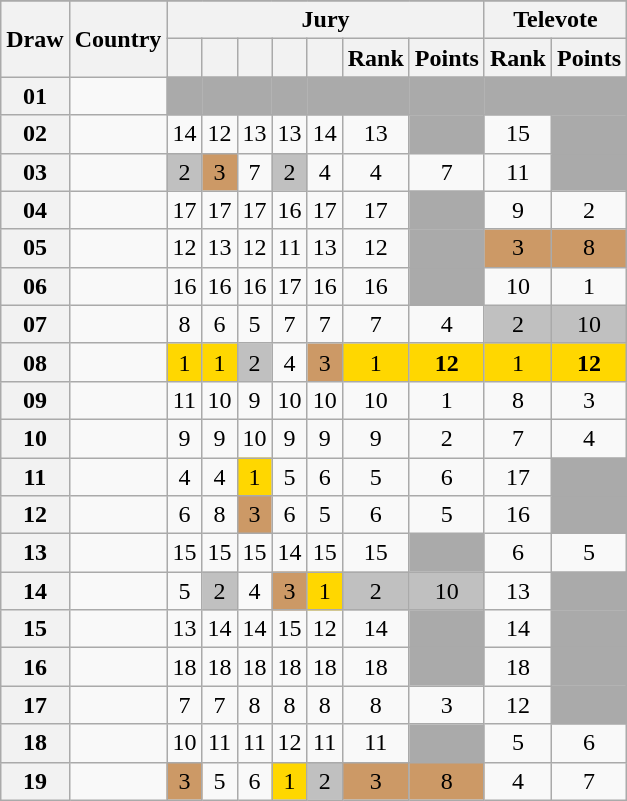<table class="sortable wikitable collapsible plainrowheaders" style="text-align:center;">
<tr>
</tr>
<tr>
<th scope="col" rowspan="2">Draw</th>
<th scope="col" rowspan="2">Country</th>
<th scope="col" colspan="7">Jury</th>
<th scope="col" colspan="2">Televote</th>
</tr>
<tr>
<th scope="col"><small></small></th>
<th scope="col"><small></small></th>
<th scope="col"><small></small></th>
<th scope="col"><small></small></th>
<th scope="col"><small></small></th>
<th scope="col">Rank</th>
<th scope="col">Points</th>
<th scope="col">Rank</th>
<th scope="col">Points</th>
</tr>
<tr class="sortbottom">
<th scope="row" style="text-align:center;">01</th>
<td style="text-align:left;"></td>
<td style="background:#AAAAAA;"></td>
<td style="background:#AAAAAA;"></td>
<td style="background:#AAAAAA;"></td>
<td style="background:#AAAAAA;"></td>
<td style="background:#AAAAAA;"></td>
<td style="background:#AAAAAA;"></td>
<td style="background:#AAAAAA;"></td>
<td style="background:#AAAAAA;"></td>
<td style="background:#AAAAAA;"></td>
</tr>
<tr>
<th scope="row" style="text-align:center;">02</th>
<td style="text-align:left;"></td>
<td>14</td>
<td>12</td>
<td>13</td>
<td>13</td>
<td>14</td>
<td>13</td>
<td style="background:#AAAAAA;"></td>
<td>15</td>
<td style="background:#AAAAAA;"></td>
</tr>
<tr>
<th scope="row" style="text-align:center;">03</th>
<td style="text-align:left;"></td>
<td style="background:silver;">2</td>
<td style="background:#CC9966;">3</td>
<td>7</td>
<td style="background:silver;">2</td>
<td>4</td>
<td>4</td>
<td>7</td>
<td>11</td>
<td style="background:#AAAAAA;"></td>
</tr>
<tr>
<th scope="row" style="text-align:center;">04</th>
<td style="text-align:left;"></td>
<td>17</td>
<td>17</td>
<td>17</td>
<td>16</td>
<td>17</td>
<td>17</td>
<td style="background:#AAAAAA;"></td>
<td>9</td>
<td>2</td>
</tr>
<tr>
<th scope="row" style="text-align:center;">05</th>
<td style="text-align:left;"></td>
<td>12</td>
<td>13</td>
<td>12</td>
<td>11</td>
<td>13</td>
<td>12</td>
<td style="background:#AAAAAA;"></td>
<td style="background:#CC9966;">3</td>
<td style="background:#CC9966;">8</td>
</tr>
<tr>
<th scope="row" style="text-align:center;">06</th>
<td style="text-align:left;"></td>
<td>16</td>
<td>16</td>
<td>16</td>
<td>17</td>
<td>16</td>
<td>16</td>
<td style="background:#AAAAAA;"></td>
<td>10</td>
<td>1</td>
</tr>
<tr>
<th scope="row" style="text-align:center;">07</th>
<td style="text-align:left;"></td>
<td>8</td>
<td>6</td>
<td>5</td>
<td>7</td>
<td>7</td>
<td>7</td>
<td>4</td>
<td style="background:silver;">2</td>
<td style="background:silver;">10</td>
</tr>
<tr>
<th scope="row" style="text-align:center;">08</th>
<td style="text-align:left;"></td>
<td style="background:gold;">1</td>
<td style="background:gold;">1</td>
<td style="background:silver;">2</td>
<td>4</td>
<td style="background:#CC9966;">3</td>
<td style="background:gold;">1</td>
<td style="background:gold;"><strong>12</strong></td>
<td style="background:gold;">1</td>
<td style="background:gold;"><strong>12</strong></td>
</tr>
<tr>
<th scope="row" style="text-align:center;">09</th>
<td style="text-align:left;"></td>
<td>11</td>
<td>10</td>
<td>9</td>
<td>10</td>
<td>10</td>
<td>10</td>
<td>1</td>
<td>8</td>
<td>3</td>
</tr>
<tr>
<th scope="row" style="text-align:center;">10</th>
<td style="text-align:left;"></td>
<td>9</td>
<td>9</td>
<td>10</td>
<td>9</td>
<td>9</td>
<td>9</td>
<td>2</td>
<td>7</td>
<td>4</td>
</tr>
<tr>
<th scope="row" style="text-align:center;">11</th>
<td style="text-align:left;"></td>
<td>4</td>
<td>4</td>
<td style="background:gold;">1</td>
<td>5</td>
<td>6</td>
<td>5</td>
<td>6</td>
<td>17</td>
<td style="background:#AAAAAA;"></td>
</tr>
<tr>
<th scope="row" style="text-align:center;">12</th>
<td style="text-align:left;"></td>
<td>6</td>
<td>8</td>
<td style="background:#CC9966;">3</td>
<td>6</td>
<td>5</td>
<td>6</td>
<td>5</td>
<td>16</td>
<td style="background:#AAAAAA;"></td>
</tr>
<tr>
<th scope="row" style="text-align:center;">13</th>
<td style="text-align:left;"></td>
<td>15</td>
<td>15</td>
<td>15</td>
<td>14</td>
<td>15</td>
<td>15</td>
<td style="background:#AAAAAA;"></td>
<td>6</td>
<td>5</td>
</tr>
<tr>
<th scope="row" style="text-align:center;">14</th>
<td style="text-align:left;"></td>
<td>5</td>
<td style="background:silver;">2</td>
<td>4</td>
<td style="background:#CC9966;">3</td>
<td style="background:gold;">1</td>
<td style="background:silver;">2</td>
<td style="background:silver;">10</td>
<td>13</td>
<td style="background:#AAAAAA;"></td>
</tr>
<tr>
<th scope="row" style="text-align:center;">15</th>
<td style="text-align:left;"></td>
<td>13</td>
<td>14</td>
<td>14</td>
<td>15</td>
<td>12</td>
<td>14</td>
<td style="background:#AAAAAA;"></td>
<td>14</td>
<td style="background:#AAAAAA;"></td>
</tr>
<tr>
<th scope="row" style="text-align:center;">16</th>
<td style="text-align:left;"></td>
<td>18</td>
<td>18</td>
<td>18</td>
<td>18</td>
<td>18</td>
<td>18</td>
<td style="background:#AAAAAA;"></td>
<td>18</td>
<td style="background:#AAAAAA;"></td>
</tr>
<tr>
<th scope="row" style="text-align:center;">17</th>
<td style="text-align:left;"></td>
<td>7</td>
<td>7</td>
<td>8</td>
<td>8</td>
<td>8</td>
<td>8</td>
<td>3</td>
<td>12</td>
<td style="background:#AAAAAA;"></td>
</tr>
<tr>
<th scope="row" style="text-align:center;">18</th>
<td style="text-align:left;"></td>
<td>10</td>
<td>11</td>
<td>11</td>
<td>12</td>
<td>11</td>
<td>11</td>
<td style="background:#AAAAAA;"></td>
<td>5</td>
<td>6</td>
</tr>
<tr>
<th scope="row" style="text-align:center;">19</th>
<td style="text-align:left;"></td>
<td style="background:#CC9966;">3</td>
<td>5</td>
<td>6</td>
<td style="background:gold;">1</td>
<td style="background:silver;">2</td>
<td style="background:#CC9966;">3</td>
<td style="background:#CC9966;">8</td>
<td>4</td>
<td>7</td>
</tr>
</table>
